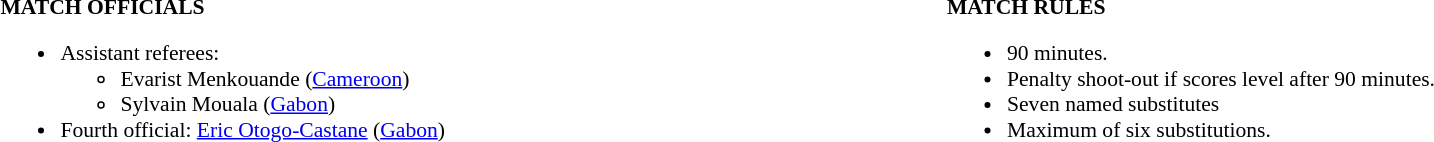<table width=100% style="font-size: 90%">
<tr>
<td width=50% valign=top><br><strong>MATCH OFFICIALS</strong><ul><li>Assistant referees:<ul><li>Evarist Menkouande (<a href='#'>Cameroon</a>)</li><li>Sylvain Mouala (<a href='#'>Gabon</a>)</li></ul></li><li>Fourth official: <a href='#'>Eric Otogo-Castane</a> (<a href='#'>Gabon</a>)</li></ul></td>
<td width=50% valign=top><br><strong>MATCH RULES</strong><ul><li>90 minutes.</li><li>Penalty shoot-out if scores level after 90 minutes.</li><li>Seven named substitutes</li><li>Maximum of six substitutions.</li></ul></td>
</tr>
</table>
